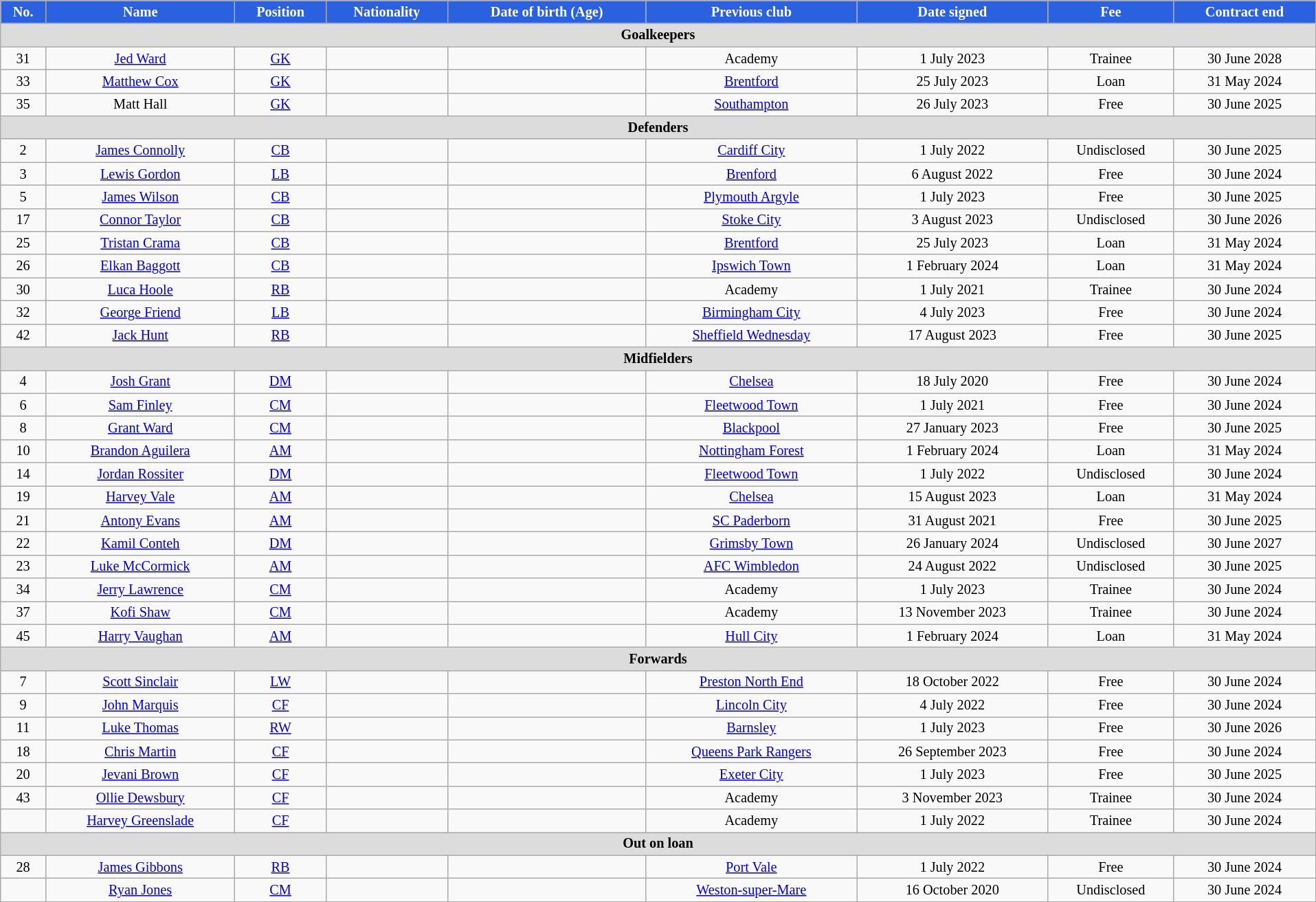<table class="wikitable sortable" style="text-align:center; font-size:84.5%; width:101%;">
<tr>
<th style="background:#2B60DE; color:#fff; text-align:center;">No.</th>
<th style="background:#2B60DE; color:#fff; text-align:center;">Name</th>
<th style="background:#2B60DE; color:#fff; text-align:center;">Position</th>
<th style="background:#2B60DE; color:#fff; text-align:center;">Nationality</th>
<th style="background:#2B60DE; color:#fff; text-align:center;">Date of birth (Age)</th>
<th style="background:#2B60DE; color:#fff; text-align:center;">Previous club</th>
<th style="background:#2B60DE; color:#fff; text-align:center;">Date signed</th>
<th style="background:#2B60DE; color:#fff; text-align:center;">Fee</th>
<th style="background:#2B60DE; color:#fff; text-align:center;">Contract end</th>
</tr>
<tr>
<th colspan="9" style="background:#dcdcdc; tepxt-align:center;">Goalkeepers</th>
</tr>
<tr>
<td>31</td>
<td><a href='#'>Jed Ward</a></td>
<td><a href='#'>GK</a></td>
<td></td>
<td></td>
<td>Academy</td>
<td>1 July 2023</td>
<td>Trainee</td>
<td>30 June 2028</td>
</tr>
<tr>
<td>33</td>
<td><a href='#'>Matthew Cox</a></td>
<td><a href='#'>GK</a></td>
<td></td>
<td></td>
<td><a href='#'>Brentford</a></td>
<td>25 July 2023</td>
<td>Loan</td>
<td>31 May 2024</td>
</tr>
<tr>
<td>35</td>
<td>Matt Hall</td>
<td><a href='#'>GK</a></td>
<td></td>
<td></td>
<td><a href='#'>Southampton</a></td>
<td>26 July 2023</td>
<td>Free</td>
<td>30 June 2025</td>
</tr>
<tr>
<th colspan="9" style="background:#dcdcdc; tepxt-align:center;">Defenders</th>
</tr>
<tr>
<td>2</td>
<td><a href='#'>James Connolly</a></td>
<td><a href='#'>CB</a></td>
<td></td>
<td></td>
<td><a href='#'>Cardiff City</a></td>
<td>1 July 2022</td>
<td>Undisclosed</td>
<td>30 June 2025</td>
</tr>
<tr>
<td>3</td>
<td><a href='#'>Lewis Gordon</a></td>
<td><a href='#'>LB</a></td>
<td></td>
<td></td>
<td><a href='#'>Brenford</a></td>
<td>6 August 2022</td>
<td>Free</td>
<td>30 June 2024</td>
</tr>
<tr>
<td>5</td>
<td><a href='#'>James Wilson</a></td>
<td><a href='#'>CB</a></td>
<td></td>
<td></td>
<td><a href='#'>Plymouth Argyle</a></td>
<td>1 July 2023</td>
<td>Free</td>
<td>30 June 2025</td>
</tr>
<tr>
<td>17</td>
<td><a href='#'>Connor Taylor</a></td>
<td><a href='#'>CB</a></td>
<td></td>
<td></td>
<td><a href='#'>Stoke City</a></td>
<td>3 August 2023</td>
<td>Undisclosed</td>
<td>30 June 2026</td>
</tr>
<tr>
<td>25</td>
<td><a href='#'>Tristan Crama</a></td>
<td><a href='#'>CB</a></td>
<td></td>
<td></td>
<td><a href='#'>Brentford</a></td>
<td>25 July 2023</td>
<td>Loan</td>
<td>31 May 2024</td>
</tr>
<tr>
<td>26</td>
<td><a href='#'>Elkan Baggott</a></td>
<td><a href='#'>CB</a></td>
<td></td>
<td></td>
<td><a href='#'>Ipswich Town</a></td>
<td>1 February 2024</td>
<td>Loan</td>
<td>31 May 2024</td>
</tr>
<tr>
<td>30</td>
<td><a href='#'>Luca Hoole</a></td>
<td><a href='#'>RB</a></td>
<td></td>
<td></td>
<td>Academy</td>
<td>1 July 2021</td>
<td>Trainee</td>
<td>30 June 2024</td>
</tr>
<tr>
<td>32</td>
<td><a href='#'>George Friend</a></td>
<td><a href='#'>LB</a></td>
<td></td>
<td></td>
<td><a href='#'>Birmingham City</a></td>
<td>4 July 2023</td>
<td>Free</td>
<td>30 June 2024</td>
</tr>
<tr>
<td>42</td>
<td><a href='#'>Jack Hunt</a></td>
<td><a href='#'>RB</a></td>
<td></td>
<td></td>
<td><a href='#'>Sheffield Wednesday</a></td>
<td>17 August 2023</td>
<td>Free</td>
<td>30 June 2025</td>
</tr>
<tr>
<th colspan="9" style="background:#dcdcdc; tepxt-align:center;">Midfielders</th>
</tr>
<tr>
<td>4</td>
<td><a href='#'>Josh Grant</a></td>
<td><a href='#'>DM</a></td>
<td></td>
<td></td>
<td><a href='#'>Chelsea</a></td>
<td>18 July 2020</td>
<td>Free</td>
<td>30 June 2024</td>
</tr>
<tr>
<td>6</td>
<td><a href='#'>Sam Finley</a></td>
<td><a href='#'>CM</a></td>
<td></td>
<td></td>
<td><a href='#'>Fleetwood Town</a></td>
<td>1 July 2021</td>
<td>Free</td>
<td>30 June 2024</td>
</tr>
<tr>
<td>8</td>
<td><a href='#'>Grant Ward</a></td>
<td><a href='#'>CM</a></td>
<td></td>
<td></td>
<td><a href='#'>Blackpool</a></td>
<td>27 January 2023</td>
<td>Free</td>
<td>30 June 2025</td>
</tr>
<tr>
<td>10</td>
<td><a href='#'>Brandon Aguilera</a></td>
<td><a href='#'>AM</a></td>
<td></td>
<td></td>
<td><a href='#'>Nottingham Forest</a></td>
<td>1 February 2024</td>
<td>Loan</td>
<td>31 May 2024</td>
</tr>
<tr>
<td>14</td>
<td><a href='#'>Jordan Rossiter</a></td>
<td><a href='#'>DM</a></td>
<td></td>
<td></td>
<td><a href='#'>Fleetwood Town</a></td>
<td>1 July 2022</td>
<td>Undisclosed</td>
<td>30 June 2024</td>
</tr>
<tr>
<td>19</td>
<td><a href='#'>Harvey Vale</a></td>
<td><a href='#'>AM</a></td>
<td></td>
<td></td>
<td><a href='#'>Chelsea</a></td>
<td>15 August 2023</td>
<td>Loan</td>
<td>31 May 2024</td>
</tr>
<tr>
<td>21</td>
<td><a href='#'>Antony Evans</a></td>
<td><a href='#'>AM</a></td>
<td></td>
<td></td>
<td><a href='#'>SC Paderborn</a></td>
<td>31 August 2021</td>
<td>Free</td>
<td>30 June 2025</td>
</tr>
<tr>
<td>22</td>
<td><a href='#'>Kamil Conteh</a></td>
<td><a href='#'>DM</a></td>
<td></td>
<td></td>
<td><a href='#'>Grimsby Town</a></td>
<td>26 January 2024</td>
<td>Undisclosed</td>
<td>30 June 2027</td>
</tr>
<tr>
<td>23</td>
<td><a href='#'>Luke McCormick</a></td>
<td><a href='#'>AM</a></td>
<td></td>
<td></td>
<td><a href='#'>AFC Wimbledon</a></td>
<td>24 August 2022</td>
<td>Undisclosed</td>
<td>30 June 2025</td>
</tr>
<tr>
<td>34</td>
<td><a href='#'>Jerry Lawrence</a></td>
<td><a href='#'>CM</a></td>
<td></td>
<td></td>
<td>Academy</td>
<td>1 July 2023</td>
<td>Trainee</td>
<td>30 June 2024</td>
</tr>
<tr>
<td>37</td>
<td><a href='#'>Kofi Shaw</a></td>
<td><a href='#'>CM</a></td>
<td></td>
<td></td>
<td>Academy</td>
<td>13 November 2023</td>
<td>Trainee</td>
<td>30 June 2024</td>
</tr>
<tr>
<td>45</td>
<td><a href='#'>Harry Vaughan</a></td>
<td><a href='#'>AM</a></td>
<td></td>
<td></td>
<td><a href='#'>Hull City</a></td>
<td>1 February 2024</td>
<td>Loan</td>
<td>31 May 2024</td>
</tr>
<tr>
<th colspan="9" style="background:#dcdcdc; tepxt-align:center;">Forwards</th>
</tr>
<tr>
<td>7</td>
<td><a href='#'>Scott Sinclair</a></td>
<td><a href='#'>LW</a></td>
<td></td>
<td></td>
<td><a href='#'>Preston North End</a></td>
<td>18 October 2022</td>
<td>Free</td>
<td>30 June 2024</td>
</tr>
<tr>
<td>9</td>
<td><a href='#'>John Marquis</a></td>
<td><a href='#'>CF</a></td>
<td></td>
<td></td>
<td><a href='#'>Lincoln City</a></td>
<td>4 July 2022</td>
<td>Free</td>
<td>30 June 2024</td>
</tr>
<tr>
<td>11</td>
<td><a href='#'>Luke Thomas</a></td>
<td><a href='#'>RW</a></td>
<td></td>
<td></td>
<td><a href='#'>Barnsley</a></td>
<td>1 July 2023</td>
<td>Free</td>
<td>30 June 2026</td>
</tr>
<tr>
<td>18</td>
<td><a href='#'>Chris Martin</a></td>
<td><a href='#'>CF</a></td>
<td></td>
<td></td>
<td><a href='#'>Queens Park Rangers</a></td>
<td>26 September 2023</td>
<td>Free</td>
<td>30 June 2024</td>
</tr>
<tr>
<td>20</td>
<td><a href='#'>Jevani Brown</a></td>
<td><a href='#'>CF</a></td>
<td></td>
<td></td>
<td><a href='#'>Exeter City</a></td>
<td>1 July 2023</td>
<td>Free</td>
<td>30 June 2025</td>
</tr>
<tr>
<td>43</td>
<td><a href='#'>Ollie Dewsbury</a></td>
<td><a href='#'>CF</a></td>
<td></td>
<td></td>
<td>Academy</td>
<td>3 November 2023</td>
<td>Trainee</td>
<td>30 June 2024</td>
</tr>
<tr>
<td></td>
<td><a href='#'>Harvey Greenslade</a></td>
<td><a href='#'>CF</a></td>
<td></td>
<td></td>
<td>Academy</td>
<td>1 July 2022</td>
<td>Trainee</td>
<td>30 June 2024</td>
</tr>
<tr>
<th colspan="9" style="background:#dcdcdc; tepxt-align:center;">Out on loan</th>
</tr>
<tr>
<td>28</td>
<td><a href='#'>James Gibbons</a></td>
<td><a href='#'>RB</a></td>
<td></td>
<td></td>
<td><a href='#'>Port Vale</a></td>
<td>1 July 2022</td>
<td>Free</td>
<td>30 June 2024</td>
</tr>
<tr>
<td></td>
<td><a href='#'>Ryan Jones</a></td>
<td><a href='#'>CM</a></td>
<td></td>
<td></td>
<td><a href='#'>Weston-super-Mare</a></td>
<td>16 October 2020</td>
<td>Undisclosed</td>
<td>30 June 2024</td>
</tr>
</table>
